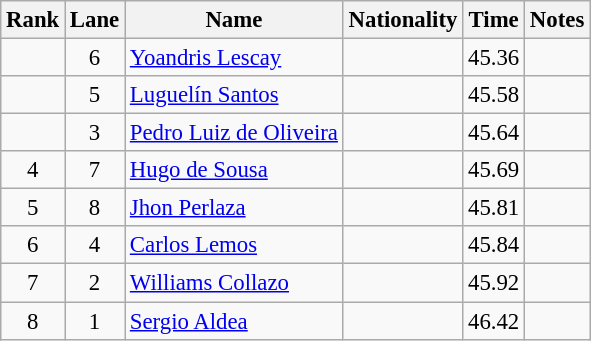<table class="wikitable sortable" style="text-align:center;font-size:95%">
<tr>
<th>Rank</th>
<th>Lane</th>
<th>Name</th>
<th>Nationality</th>
<th>Time</th>
<th>Notes</th>
</tr>
<tr>
<td></td>
<td>6</td>
<td align=left><a href='#'>Yoandris Lescay</a></td>
<td align=left></td>
<td>45.36</td>
<td></td>
</tr>
<tr>
<td></td>
<td>5</td>
<td align=left><a href='#'>Luguelín Santos</a></td>
<td align=left></td>
<td>45.58</td>
<td></td>
</tr>
<tr>
<td></td>
<td>3</td>
<td align=left><a href='#'>Pedro Luiz de Oliveira</a></td>
<td align=left></td>
<td>45.64</td>
<td></td>
</tr>
<tr>
<td>4</td>
<td>7</td>
<td align=left><a href='#'>Hugo de Sousa</a></td>
<td align=left></td>
<td>45.69</td>
<td></td>
</tr>
<tr>
<td>5</td>
<td>8</td>
<td align=left><a href='#'>Jhon Perlaza</a></td>
<td align=left></td>
<td>45.81</td>
<td></td>
</tr>
<tr>
<td>6</td>
<td>4</td>
<td align=left><a href='#'>Carlos Lemos</a></td>
<td align=left></td>
<td>45.84</td>
<td></td>
</tr>
<tr>
<td>7</td>
<td>2</td>
<td align=left><a href='#'>Williams Collazo</a></td>
<td align=left></td>
<td>45.92</td>
<td></td>
</tr>
<tr>
<td>8</td>
<td>1</td>
<td align=left><a href='#'>Sergio Aldea</a></td>
<td align=left></td>
<td>46.42</td>
<td></td>
</tr>
</table>
